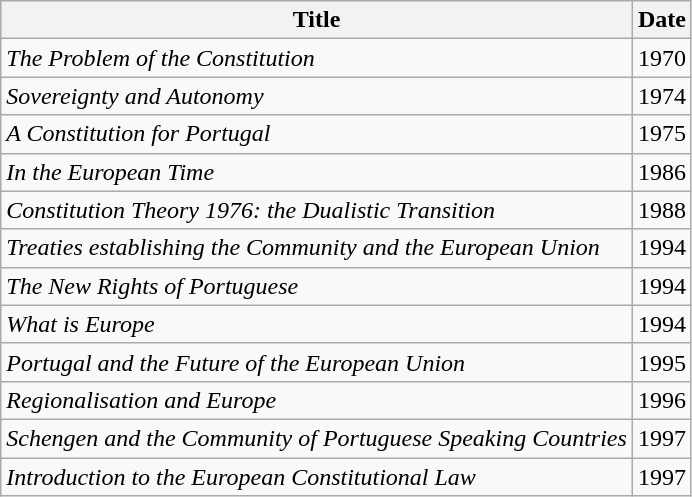<table class="wikitable sortable">
<tr>
<th>Title</th>
<th>Date</th>
</tr>
<tr>
<td><em>The Problem of the Constitution</em></td>
<td>1970</td>
</tr>
<tr>
<td><em>Sovereignty and Autonomy</em></td>
<td>1974</td>
</tr>
<tr>
<td><em>A Constitution for Portugal</em></td>
<td>1975</td>
</tr>
<tr>
<td><em>In the European Time</em></td>
<td>1986</td>
</tr>
<tr>
<td><em>Constitution Theory 1976: the Dualistic Transition</em></td>
<td>1988</td>
</tr>
<tr>
<td><em>Treaties establishing the Community and the European Union</em></td>
<td>1994</td>
</tr>
<tr>
<td><em>The New Rights of Portuguese</em></td>
<td>1994</td>
</tr>
<tr>
<td><em>What is Europe</em></td>
<td>1994</td>
</tr>
<tr>
<td><em>Portugal and the Future of the European Union</em></td>
<td>1995</td>
</tr>
<tr>
<td><em>Regionalisation and Europe</em></td>
<td>1996</td>
</tr>
<tr>
<td><em>Schengen and the Community of Portuguese Speaking Countries</em></td>
<td>1997</td>
</tr>
<tr>
<td><em>Introduction to the European Constitutional Law</em></td>
<td>1997</td>
</tr>
</table>
